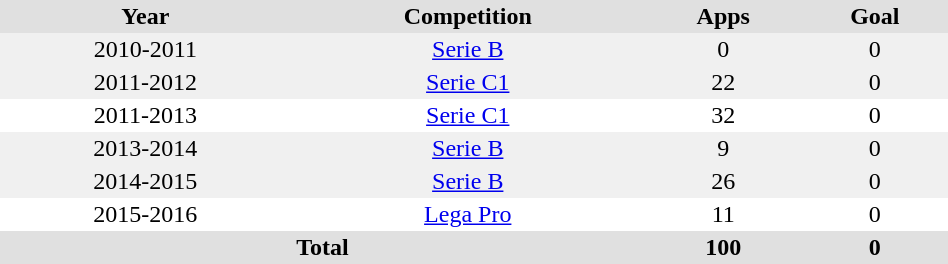<table border="0" cellpadding="2" cellspacing="0" style="width:50%;">
<tr style="text-align:center; background:#e0e0e0;">
<th>Year</th>
<th>Competition</th>
<th>Apps</th>
<th>Goal</th>
</tr>
<tr style="text-align:center; background:#f0f0f0;">
<td>2010-2011</td>
<td><a href='#'>Serie B</a></td>
<td>0</td>
<td>0</td>
</tr>
<tr style="text-align:center; background:#f0f0f0;">
<td>2011-2012</td>
<td><a href='#'>Serie C1</a></td>
<td>22</td>
<td>0</td>
</tr>
<tr style="text-align:center;">
<td>2011-2013</td>
<td><a href='#'>Serie C1</a></td>
<td>32</td>
<td>0</td>
</tr>
<tr style="text-align:center; background:#f0f0f0;">
<td>2013-2014</td>
<td><a href='#'>Serie B</a></td>
<td>9</td>
<td>0</td>
</tr>
<tr style="text-align:center; background:#f0f0f0;">
<td>2014-2015</td>
<td><a href='#'>Serie B</a></td>
<td>26</td>
<td>0</td>
</tr>
<tr style="text-align:center;">
<td>2015-2016</td>
<td><a href='#'>Lega Pro</a></td>
<td>11</td>
<td>0</td>
</tr>
<tr style="text-align:center; background:#e0e0e0;">
<th colspan="2">Total</th>
<th style="text-align:center;">100</th>
<th style="text-align:center;">0</th>
</tr>
</table>
